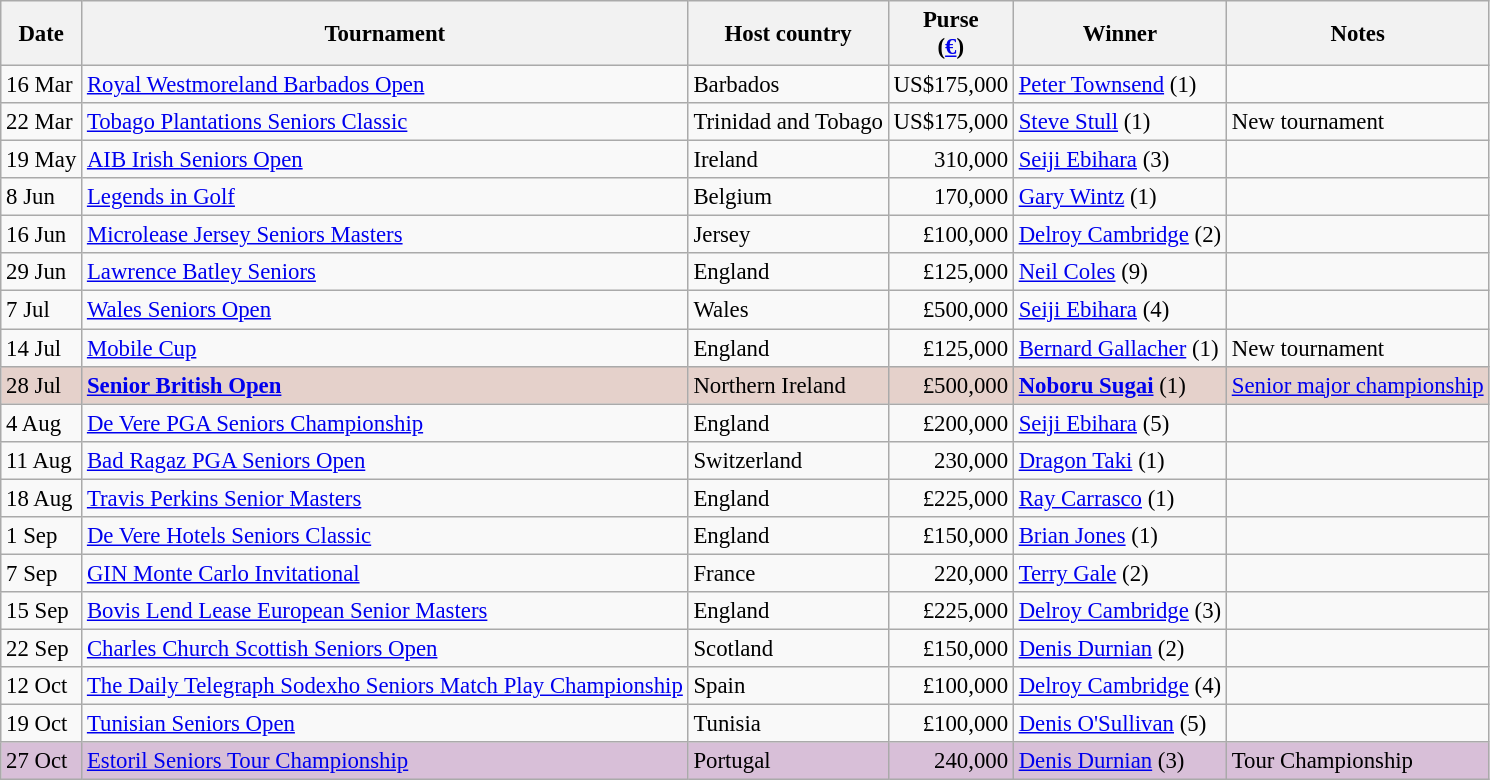<table class="wikitable" style="font-size:95%">
<tr>
<th>Date</th>
<th>Tournament</th>
<th>Host country</th>
<th>Purse<br>(<a href='#'>€</a>)</th>
<th>Winner</th>
<th>Notes</th>
</tr>
<tr>
<td>16 Mar</td>
<td><a href='#'>Royal Westmoreland Barbados Open</a></td>
<td>Barbados</td>
<td align=right>US$175,000</td>
<td> <a href='#'>Peter Townsend</a> (1)</td>
<td></td>
</tr>
<tr>
<td>22 Mar</td>
<td><a href='#'>Tobago Plantations Seniors Classic</a></td>
<td>Trinidad and Tobago</td>
<td align=right>US$175,000</td>
<td> <a href='#'>Steve Stull</a> (1)</td>
<td>New tournament</td>
</tr>
<tr>
<td>19 May</td>
<td><a href='#'>AIB Irish Seniors Open</a></td>
<td>Ireland</td>
<td align=right>310,000</td>
<td> <a href='#'>Seiji Ebihara</a> (3)</td>
<td></td>
</tr>
<tr>
<td>8 Jun</td>
<td><a href='#'>Legends in Golf</a></td>
<td>Belgium</td>
<td align=right>170,000</td>
<td> <a href='#'>Gary Wintz</a> (1)</td>
<td></td>
</tr>
<tr>
<td>16 Jun</td>
<td><a href='#'>Microlease Jersey Seniors Masters</a></td>
<td>Jersey</td>
<td align=right>£100,000</td>
<td> <a href='#'>Delroy Cambridge</a> (2)</td>
<td></td>
</tr>
<tr>
<td>29 Jun</td>
<td><a href='#'>Lawrence Batley Seniors</a></td>
<td>England</td>
<td align=right>£125,000</td>
<td> <a href='#'>Neil Coles</a> (9)</td>
<td></td>
</tr>
<tr>
<td>7 Jul</td>
<td><a href='#'>Wales Seniors Open</a></td>
<td>Wales</td>
<td align=right>£500,000</td>
<td> <a href='#'>Seiji Ebihara</a> (4)</td>
<td></td>
</tr>
<tr>
<td>14 Jul</td>
<td><a href='#'>Mobile Cup</a></td>
<td>England</td>
<td align=right>£125,000</td>
<td> <a href='#'>Bernard Gallacher</a> (1)</td>
<td>New tournament</td>
</tr>
<tr style="background:#e5d1cb;">
<td>28 Jul</td>
<td><strong><a href='#'>Senior British Open</a></strong></td>
<td>Northern Ireland</td>
<td align=right>£500,000</td>
<td> <strong><a href='#'>Noboru Sugai</a></strong> (1)</td>
<td><a href='#'>Senior major championship</a></td>
</tr>
<tr>
<td>4 Aug</td>
<td><a href='#'>De Vere PGA Seniors Championship</a></td>
<td>England</td>
<td align=right>£200,000</td>
<td> <a href='#'>Seiji Ebihara</a> (5)</td>
<td></td>
</tr>
<tr>
<td>11 Aug</td>
<td><a href='#'>Bad Ragaz PGA Seniors Open</a></td>
<td>Switzerland</td>
<td align=right>230,000</td>
<td> <a href='#'>Dragon Taki</a> (1)</td>
<td></td>
</tr>
<tr>
<td>18 Aug</td>
<td><a href='#'>Travis Perkins Senior Masters</a></td>
<td>England</td>
<td align=right>£225,000</td>
<td> <a href='#'>Ray Carrasco</a> (1)</td>
<td></td>
</tr>
<tr>
<td>1 Sep</td>
<td><a href='#'>De Vere Hotels Seniors Classic</a></td>
<td>England</td>
<td align=right>£150,000</td>
<td> <a href='#'>Brian Jones</a> (1)</td>
<td></td>
</tr>
<tr>
<td>7 Sep</td>
<td><a href='#'>GIN Monte Carlo Invitational</a></td>
<td>France</td>
<td align=right>220,000</td>
<td> <a href='#'>Terry Gale</a> (2)</td>
<td></td>
</tr>
<tr>
<td>15 Sep</td>
<td><a href='#'>Bovis Lend Lease European Senior Masters</a></td>
<td>England</td>
<td align=right>£225,000</td>
<td> <a href='#'>Delroy Cambridge</a> (3)</td>
<td></td>
</tr>
<tr>
<td>22 Sep</td>
<td><a href='#'>Charles Church Scottish Seniors Open</a></td>
<td>Scotland</td>
<td align=right>£150,000</td>
<td> <a href='#'>Denis Durnian</a> (2)</td>
<td></td>
</tr>
<tr>
<td>12 Oct</td>
<td><a href='#'>The Daily Telegraph Sodexho Seniors Match Play Championship</a></td>
<td>Spain</td>
<td align=right>£100,000</td>
<td> <a href='#'>Delroy Cambridge</a> (4)</td>
<td></td>
</tr>
<tr>
<td>19 Oct</td>
<td><a href='#'>Tunisian Seniors Open</a></td>
<td>Tunisia</td>
<td align=right>£100,000</td>
<td> <a href='#'>Denis O'Sullivan</a> (5)</td>
<td></td>
</tr>
<tr style="background:thistle;">
<td>27 Oct</td>
<td><a href='#'>Estoril Seniors Tour Championship</a></td>
<td>Portugal</td>
<td align=right>240,000</td>
<td> <a href='#'>Denis Durnian</a> (3)</td>
<td>Tour Championship</td>
</tr>
</table>
